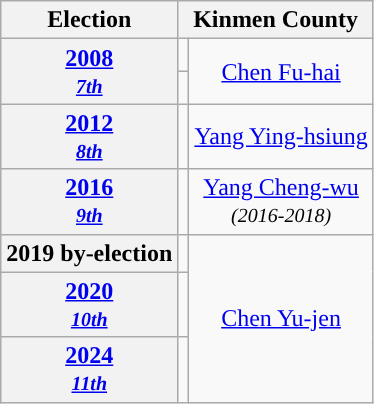<table class="wikitable" align="center" style="text-align:center">
<tr>
<th>Election</th>
<th colspan="2" width="80px">Kinmen County</th>
</tr>
<tr>
<th rowspan=2><a href='#'>2008</a><br><small><em><a href='#'>7th</a></em></small><br></th>
<td style="color:inherit;background:"></td>
<td rowspan=2><a href='#'>Chen Fu-hai</a></td>
</tr>
<tr>
<td style="color:inherit;background:"></td>
</tr>
<tr>
<th><a href='#'>2012</a><br><small><em><a href='#'>8th</a></em></small><br></th>
<td style="color:inherit;background:"></td>
<td><a href='#'>Yang Ying-hsiung</a></td>
</tr>
<tr>
<th><a href='#'>2016</a><br><small><em><a href='#'>9th</a></em></small><br></th>
<td style="color:inherit;background:"></td>
<td><a href='#'>Yang Cheng-wu</a><br><small><em>(2016-2018)</em></small><br></td>
</tr>
<tr>
<th>2019 by-election</th>
<td style="color:inherit;background:"></td>
<td rowspan="3"><a href='#'>Chen Yu-jen</a></td>
</tr>
<tr>
<th><a href='#'>2020</a><br><small><em><a href='#'>10th</a></em></small><br></th>
<td style="color:inherit;background:"></td>
</tr>
<tr>
<th><a href='#'>2024</a><br><small><em><a href='#'>11th</a></em></small><br></th>
</tr>
</table>
